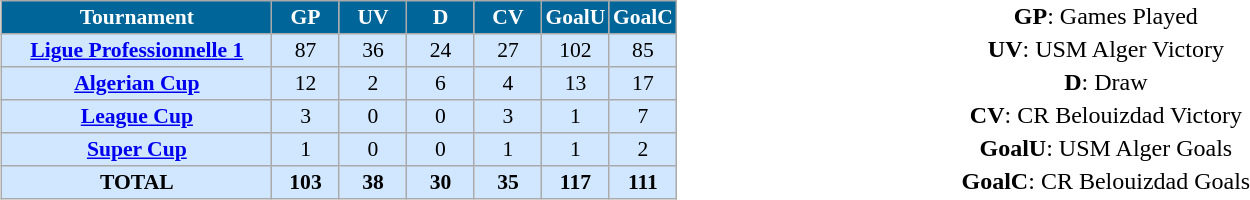<table width=100%>
<tr>
<td width=65%><br><table align=center border=1 cellpadding="2" cellspacing="0" style="background: #f9f9f9; border: 1px #aaa solid; border-collapse: collapse; font-size: 90%; text-align: center;">
<tr align=center bgcolor=#006699 style="color:white;">
<th width=40%>Tournament</th>
<th width=10%>GP</th>
<th width=10%>UV</th>
<th width=10%>D</th>
<th width=10%>CV</th>
<th width=10%>GoalU</th>
<th width=10%>GoalC</th>
</tr>
<tr align=center bgcolor=#D0E7FF>
<td><strong><a href='#'>Ligue Professionnelle 1</a></strong></td>
<td>87</td>
<td>36</td>
<td>24</td>
<td>27</td>
<td>102</td>
<td>85</td>
</tr>
<tr align=center bgcolor=#D0E7FF>
<td><strong><a href='#'>Algerian Cup</a></strong></td>
<td>12</td>
<td>2</td>
<td>6</td>
<td>4</td>
<td>13</td>
<td>17</td>
</tr>
<tr align=center bgcolor=#D0E7FF>
<td><strong><a href='#'>League Cup</a></strong></td>
<td>3</td>
<td>0</td>
<td>0</td>
<td>3</td>
<td>1</td>
<td>7</td>
</tr>
<tr align=center bgcolor=#D0E7FF>
<td><strong><a href='#'>Super Cup</a></strong></td>
<td>1</td>
<td>0</td>
<td>0</td>
<td>1</td>
<td>1</td>
<td>2</td>
</tr>
<tr align=center bgcolor=#D0E7FF>
<td><strong>TOTAL</strong></td>
<td><strong>103</strong></td>
<td><strong>38</strong></td>
<td><strong>30</strong></td>
<td><strong>35</strong></td>
<td><strong>117</strong></td>
<td><strong>111</strong></td>
</tr>
</table>
</td>
<td width=35%><br><table>
<tr>
<td align=center><strong>GP</strong>: Games Played</td>
</tr>
<tr>
<td align=center><strong>UV</strong>: USM Alger Victory</td>
</tr>
<tr>
<td align=center><strong>D</strong>: Draw</td>
</tr>
<tr>
<td align=center><strong>CV</strong>: CR Belouizdad Victory</td>
</tr>
<tr>
<td align=center><strong>GoalU</strong>: USM Alger Goals</td>
</tr>
<tr>
<td align=center><strong>GoalC</strong>: CR Belouizdad Goals</td>
</tr>
</table>
</td>
</tr>
</table>
